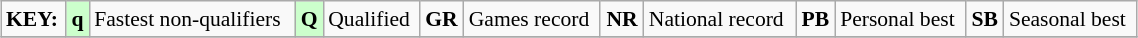<table class="wikitable" style="margin:0.5em auto; font-size:90%;position:relative;" width=60%>
<tr>
<td><strong>KEY:</strong></td>
<td bgcolor=ccffcc align=center><strong>q</strong></td>
<td>Fastest non-qualifiers</td>
<td bgcolor=ccffcc align=center><strong>Q</strong></td>
<td>Qualified</td>
<td align=center><strong>GR</strong></td>
<td>Games record</td>
<td align=center><strong>NR</strong></td>
<td>National record</td>
<td align=center><strong>PB</strong></td>
<td>Personal best</td>
<td align=center><strong>SB</strong></td>
<td>Seasonal best</td>
</tr>
<tr>
</tr>
</table>
